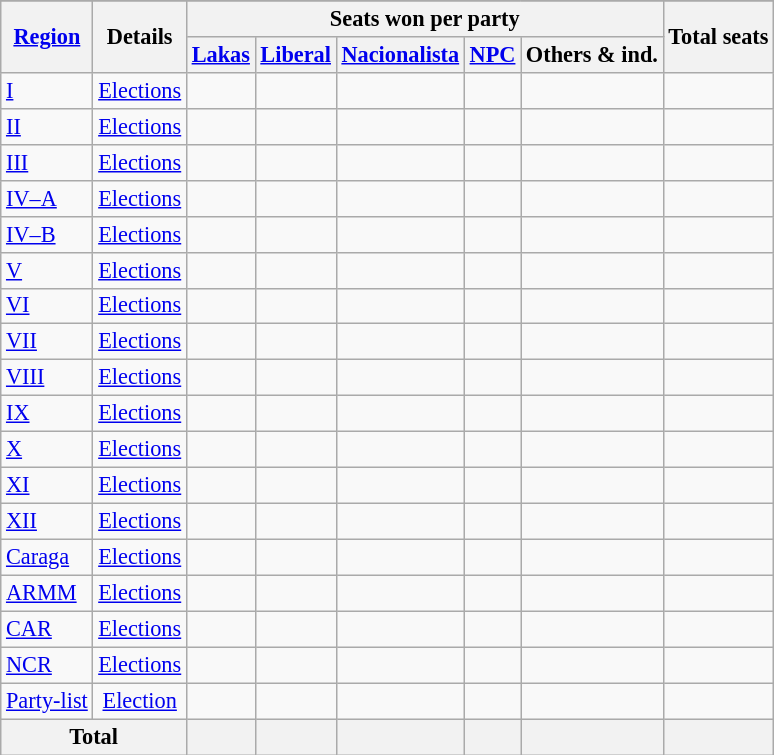<table class=wikitable style="text-align:center; font-size:93%">
<tr>
</tr>
<tr>
<th rowspan=2><a href='#'>Region</a></th>
<th rowspan=2>Details</th>
<th colspan=5>Seats won per party</th>
<th rowspan=2>Total seats</th>
</tr>
<tr>
<th><a href='#'>Lakas</a></th>
<th><a href='#'>Liberal</a></th>
<th><a href='#'>Nacionalista</a></th>
<th><a href='#'>NPC</a></th>
<th>Others & ind.</th>
</tr>
<tr>
<td align=left><a href='#'>I</a></td>
<td><a href='#'>Elections</a></td>
<td></td>
<td></td>
<td></td>
<td></td>
<td></td>
<td></td>
</tr>
<tr>
<td align=left><a href='#'>II</a></td>
<td><a href='#'>Elections</a></td>
<td></td>
<td></td>
<td></td>
<td></td>
<td></td>
<td></td>
</tr>
<tr>
<td align=left><a href='#'>III</a></td>
<td><a href='#'>Elections</a></td>
<td></td>
<td></td>
<td></td>
<td></td>
<td></td>
<td></td>
</tr>
<tr>
<td align=left><a href='#'>IV–A</a></td>
<td><a href='#'>Elections</a></td>
<td></td>
<td></td>
<td></td>
<td></td>
<td></td>
<td></td>
</tr>
<tr>
<td align=left><a href='#'>IV–B</a></td>
<td><a href='#'>Elections</a></td>
<td></td>
<td></td>
<td></td>
<td></td>
<td></td>
<td></td>
</tr>
<tr>
<td align=left><a href='#'>V</a></td>
<td><a href='#'>Elections</a></td>
<td></td>
<td></td>
<td></td>
<td></td>
<td></td>
<td></td>
</tr>
<tr>
<td align=left><a href='#'>VI</a></td>
<td><a href='#'>Elections</a></td>
<td></td>
<td></td>
<td></td>
<td></td>
<td></td>
<td></td>
</tr>
<tr>
<td align=left><a href='#'>VII</a></td>
<td><a href='#'>Elections</a></td>
<td></td>
<td></td>
<td></td>
<td></td>
<td></td>
<td></td>
</tr>
<tr>
<td align=left><a href='#'>VIII</a></td>
<td><a href='#'>Elections</a></td>
<td></td>
<td></td>
<td></td>
<td></td>
<td></td>
<td></td>
</tr>
<tr>
<td align=left><a href='#'>IX</a></td>
<td><a href='#'>Elections</a></td>
<td></td>
<td></td>
<td></td>
<td></td>
<td></td>
<td></td>
</tr>
<tr>
<td align=left><a href='#'>X</a></td>
<td><a href='#'>Elections</a></td>
<td></td>
<td></td>
<td></td>
<td></td>
<td></td>
<td></td>
</tr>
<tr>
<td align=left><a href='#'>XI</a></td>
<td><a href='#'>Elections</a></td>
<td></td>
<td></td>
<td></td>
<td></td>
<td></td>
<td></td>
</tr>
<tr>
<td align=left><a href='#'>XII</a></td>
<td><a href='#'>Elections</a></td>
<td></td>
<td></td>
<td></td>
<td></td>
<td></td>
<td></td>
</tr>
<tr>
<td align=left><a href='#'>Caraga</a></td>
<td><a href='#'>Elections</a></td>
<td></td>
<td></td>
<td></td>
<td></td>
<td></td>
<td></td>
</tr>
<tr>
<td align=left><a href='#'>ARMM</a></td>
<td><a href='#'>Elections</a></td>
<td></td>
<td></td>
<td></td>
<td></td>
<td></td>
<td></td>
</tr>
<tr>
<td align=left><a href='#'>CAR</a></td>
<td><a href='#'>Elections</a></td>
<td></td>
<td></td>
<td></td>
<td></td>
<td></td>
<td></td>
</tr>
<tr>
<td align=left><a href='#'>NCR</a></td>
<td><a href='#'>Elections</a></td>
<td></td>
<td></td>
<td></td>
<td></td>
<td></td>
<td></td>
</tr>
<tr>
<td align=left><a href='#'>Party-list</a></td>
<td><a href='#'>Election</a></td>
<td></td>
<td></td>
<td></td>
<td></td>
<td></td>
<td></td>
</tr>
<tr>
<th colspan=2>Total</th>
<th></th>
<th></th>
<th></th>
<th></th>
<th></th>
<th></th>
</tr>
</table>
